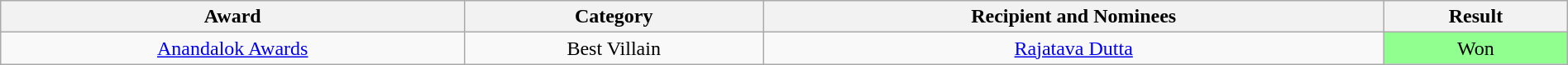<table class="wikitable"  style="text-align:center; width:100%;">
<tr>
<th>Award</th>
<th>Category</th>
<th>Recipient and Nominees</th>
<th>Result</th>
</tr>
<tr>
<td rowspan="5"><a href='#'>Anandalok Awards</a></td>
<td>Best Villain</td>
<td><a href='#'>Rajatava Dutta</a></td>
<td style="background:#90ff90">Won</td>
</tr>
</table>
